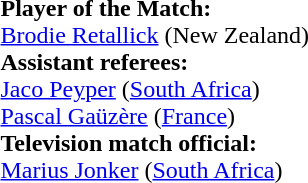<table style="width:100%">
<tr>
<td><br><strong>Player of the Match:</strong>
<br><a href='#'>Brodie Retallick</a> (New Zealand)<br><strong>Assistant referees:</strong>
<br><a href='#'>Jaco Peyper</a> (<a href='#'>South Africa</a>)
<br><a href='#'>Pascal Gaüzère</a> (<a href='#'>France</a>)
<br><strong>Television match official:</strong>
<br><a href='#'>Marius Jonker</a> (<a href='#'>South Africa</a>)</td>
</tr>
</table>
